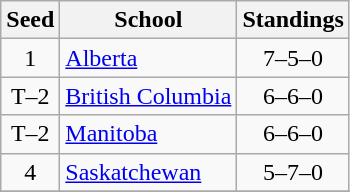<table class="wikitable">
<tr>
<th>Seed</th>
<th>School</th>
<th>Standings</th>
</tr>
<tr>
<td align=center>1</td>
<td><a href='#'>Alberta</a></td>
<td align=center>7–5–0</td>
</tr>
<tr>
<td align=center>T–2</td>
<td><a href='#'>British Columbia</a></td>
<td align=center>6–6–0</td>
</tr>
<tr>
<td align=center>T–2</td>
<td><a href='#'>Manitoba</a></td>
<td align=center>6–6–0</td>
</tr>
<tr>
<td align=center>4</td>
<td><a href='#'>Saskatchewan</a></td>
<td align=center>5–7–0</td>
</tr>
<tr>
</tr>
</table>
